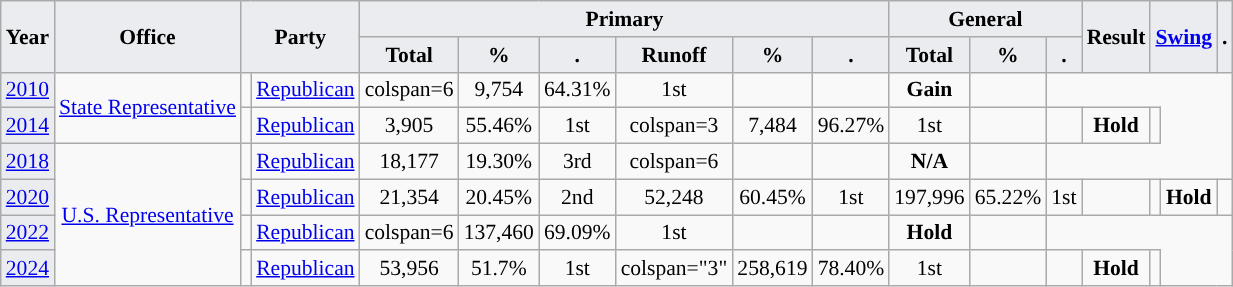<table class="wikitable" style="font-size:90%; text-align:center;">
<tr>
<th style="background-color:#EAECF0;" rowspan=2>Year</th>
<th style="background-color:#EAECF0;" rowspan=2>Office</th>
<th style="background-color:#EAECF0;" colspan=2 rowspan=2>Party</th>
<th style="background-color:#EAECF0;" colspan=6>Primary</th>
<th style="background-color:#EAECF0;" colspan=3>General</th>
<th style="background-color:#EAECF0;" rowspan=2>Result</th>
<th style="background-color:#EAECF0;" colspan=2 rowspan=2><a href='#'>Swing</a></th>
<th style="background-color:#EAECF0;" rowspan=2>.</th>
</tr>
<tr>
<th style="background-color:#EAECF0;">Total</th>
<th style="background-color:#EAECF0;">%</th>
<th style="background-color:#EAECF0;">.</th>
<th style="background-color:#EAECF0;">Runoff</th>
<th style="background-color:#EAECF0;">%</th>
<th style="background-color:#EAECF0;">.</th>
<th style="background-color:#EAECF0;">Total</th>
<th style="background-color:#EAECF0;">%</th>
<th style="background-color:#EAECF0;">.</th>
</tr>
<tr>
<td style="background-color:#EAECF0;"><a href='#'>2010</a></td>
<td rowspan=2><a href='#'>State Representative</a></td>
<td style="background-color:"></td>
<td><a href='#'>Republican</a></td>
<td>colspan=6 </td>
<td>9,754</td>
<td>64.31%</td>
<td>1st</td>
<td></td>
<td style="background-color:"></td>
<td><strong>Gain</strong></td>
<td></td>
</tr>
<tr>
<td style="background-color:#EAECF0;"><a href='#'>2014</a></td>
<td style="background-color:"></td>
<td><a href='#'>Republican</a></td>
<td>3,905</td>
<td>55.46%</td>
<td>1st</td>
<td>colspan=3 </td>
<td>7,484</td>
<td>96.27%</td>
<td>1st</td>
<td></td>
<td style="background-color:"></td>
<td><strong>Hold</strong></td>
<td></td>
</tr>
<tr>
<td style="background-color:#EAECF0;"><a href='#'>2018</a></td>
<td rowspan="4"><a href='#'>U.S. Representative</a></td>
<td style="background-color:"></td>
<td><a href='#'>Republican</a></td>
<td>18,177</td>
<td>19.30%</td>
<td>3rd</td>
<td>colspan=6 </td>
<td></td>
<td style="background-color:"></td>
<td><strong>N/A</strong></td>
<td></td>
</tr>
<tr>
<td style="background-color:#EAECF0;"><a href='#'>2020</a></td>
<td style="background-color:"></td>
<td><a href='#'>Republican</a></td>
<td>21,354</td>
<td>20.45%</td>
<td>2nd</td>
<td>52,248</td>
<td>60.45%</td>
<td>1st</td>
<td>197,996</td>
<td>65.22%</td>
<td>1st</td>
<td></td>
<td style="background-color:"></td>
<td><strong>Hold</strong></td>
<td></td>
</tr>
<tr>
<td style="background-color:#EAECF0;"><a href='#'>2022</a></td>
<td style="background-color:"></td>
<td><a href='#'>Republican</a></td>
<td>colspan=6 </td>
<td>137,460</td>
<td>69.09%</td>
<td>1st</td>
<td></td>
<td style="background-color:"></td>
<td><strong>Hold</strong></td>
<td></td>
</tr>
<tr>
<td style="background-color:#EAECF0;"><a href='#'>2024</a></td>
<td style="background-color:"></td>
<td><a href='#'>Republican</a></td>
<td>53,956</td>
<td>51.7%</td>
<td>1st</td>
<td>colspan="3" </td>
<td>258,619</td>
<td>78.40%</td>
<td>1st</td>
<td></td>
<td style="background-color:"></td>
<td><strong>Hold</strong></td>
<td></td>
</tr>
</table>
